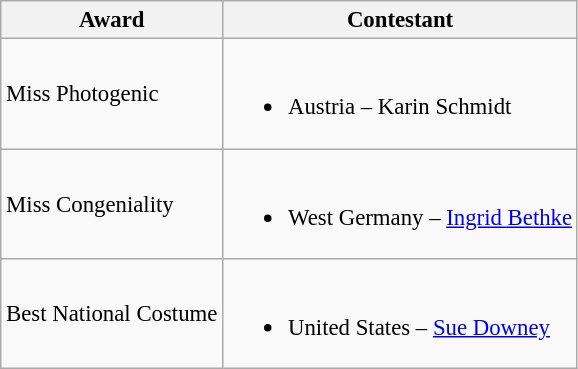<table class="wikitable sortable unsortable" style="font-size: 95%;">
<tr>
<th>Award</th>
<th>Contestant</th>
</tr>
<tr>
<td>Miss Photogenic</td>
<td><br><ul><li> Austria – Karin Schmidt</li></ul></td>
</tr>
<tr>
<td>Miss Congeniality</td>
<td><br><ul><li> West Germany – <a href='#'>Ingrid Bethke</a></li></ul></td>
</tr>
<tr>
<td>Best National Costume</td>
<td><br><ul><li> United States – <a href='#'>Sue Downey</a></li></ul></td>
</tr>
</table>
